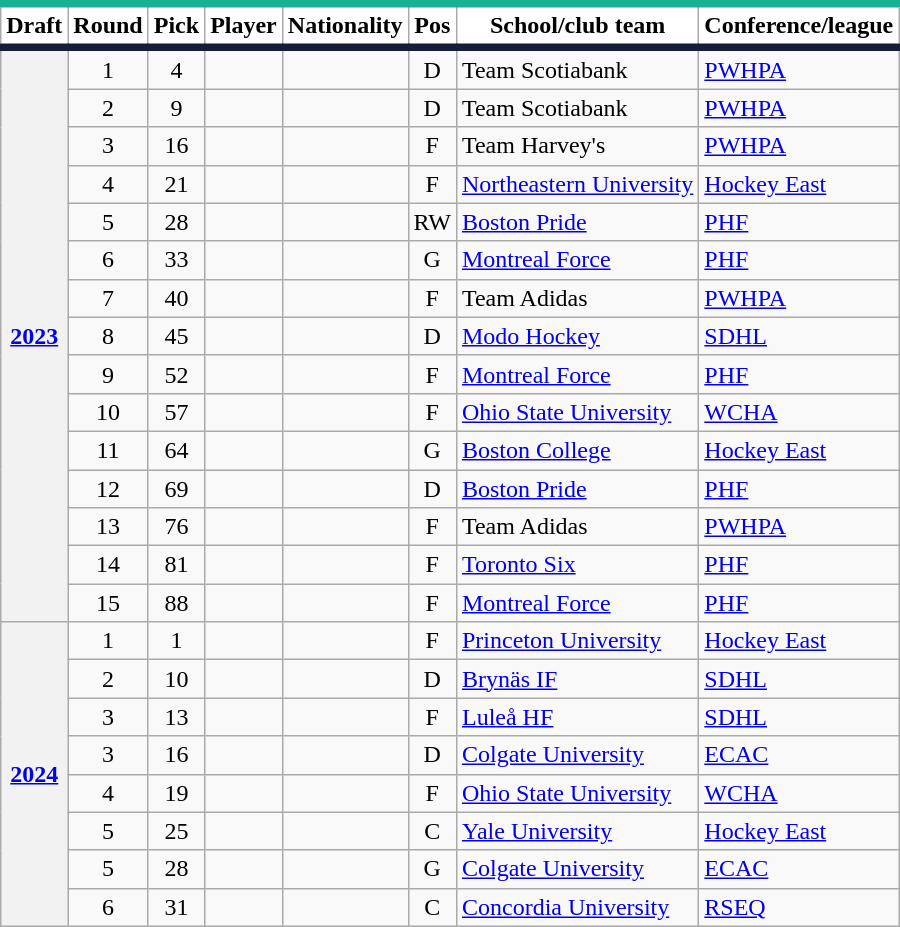<table class="wikitable sortable plainrowheaders" style="text-align:center;">
<tr style="background-color:#fff; border-top:#18B196 5px solid; border-bottom:#151E38 5px solid;">
<th style="background-color:#fff;" scope="col">Draft</th>
<th style="background-color:#fff;" scope="col" data-sort-type="number">Round</th>
<th style="background-color:#fff;" scope="col" data-sort-type="number">Pick</th>
<th style="background-color:#fff;" scope="col">Player</th>
<th style="background-color:#fff;" scope="col">Nationality</th>
<th style="background-color:#fff;" scope="col">Pos</th>
<th style="background-color:#fff;" scope="col;">School/club team</th>
<th style="background-color:#fff;" scope="col">Conference/league</th>
</tr>
<tr>
<th scope="rowgroup" rowspan="15"><a href='#'>2023</a></th>
<td>1</td>
<td>4</td>
<td align="left"></td>
<td align="left"></td>
<td>D</td>
<td align="left">Team Scotiabank</td>
<td align="left"><a href='#'>PWHPA</a></td>
</tr>
<tr>
<td>2</td>
<td>9</td>
<td align="left"></td>
<td align="left"></td>
<td>D</td>
<td align="left">Team Scotiabank</td>
<td align="left"><a href='#'>PWHPA</a></td>
</tr>
<tr>
<td>3</td>
<td>16</td>
<td align="left"></td>
<td align="left"></td>
<td>F</td>
<td align="left">Team Harvey's</td>
<td align="left"><a href='#'>PWHPA</a></td>
</tr>
<tr>
<td>4</td>
<td>21</td>
<td align="left"></td>
<td align="left"></td>
<td>F</td>
<td align="left"><a href='#'>Northeastern University</a></td>
<td align="left"><a href='#'>Hockey East</a></td>
</tr>
<tr>
<td>5</td>
<td>28</td>
<td align="left"></td>
<td align="left"></td>
<td>RW</td>
<td align="left"><a href='#'>Boston Pride</a></td>
<td align="left"><a href='#'>PHF</a></td>
</tr>
<tr>
<td>6</td>
<td>33</td>
<td align="left"></td>
<td align="left"></td>
<td>G</td>
<td align="left"><a href='#'>Montreal Force</a></td>
<td align="left"><a href='#'>PHF</a></td>
</tr>
<tr>
<td>7</td>
<td>40</td>
<td align="left"></td>
<td align="left"></td>
<td>F</td>
<td align="left">Team Adidas</td>
<td align="left"><a href='#'>PWHPA</a></td>
</tr>
<tr>
<td>8</td>
<td>45</td>
<td align="left"></td>
<td align="left"></td>
<td>D</td>
<td align="left"><a href='#'>Modo Hockey</a></td>
<td align="left"><a href='#'>SDHL</a></td>
</tr>
<tr>
<td>9</td>
<td>52</td>
<td align="left"></td>
<td align="left"></td>
<td>F</td>
<td align="left"><a href='#'>Montreal Force</a></td>
<td align="left"><a href='#'>PHF</a></td>
</tr>
<tr>
<td>10</td>
<td>57</td>
<td align="left"></td>
<td align="left"></td>
<td>F</td>
<td align="left"><a href='#'>Ohio State University</a></td>
<td align="left"><a href='#'>WCHA</a></td>
</tr>
<tr>
<td>11</td>
<td>64</td>
<td align="left"></td>
<td align="left"></td>
<td>G</td>
<td align="left"><a href='#'>Boston College</a></td>
<td align="left"><a href='#'>Hockey East</a></td>
</tr>
<tr>
<td>12</td>
<td>69</td>
<td align="left"></td>
<td align="left"></td>
<td>D</td>
<td align="left"><a href='#'>Boston Pride</a></td>
<td align="left"><a href='#'>PHF</a></td>
</tr>
<tr>
<td>13</td>
<td>76</td>
<td align="left"></td>
<td align="left"></td>
<td>F</td>
<td align="left">Team Adidas</td>
<td align="left"><a href='#'>PWHPA</a></td>
</tr>
<tr>
<td>14</td>
<td>81</td>
<td align="left"></td>
<td align="left"></td>
<td>F</td>
<td align="left"><a href='#'>Toronto Six</a></td>
<td align="left"><a href='#'>PHF</a></td>
</tr>
<tr>
<td>15</td>
<td>88</td>
<td align="left"></td>
<td align="left"></td>
<td>F</td>
<td align="left"><a href='#'>Montreal Force</a></td>
<td align="left"><a href='#'>PHF</a></td>
</tr>
<tr>
<th scope="rowgroup" rowspan="8"><a href='#'>2024</a></th>
<td>1</td>
<td>1</td>
<td align="left"></td>
<td align="left"></td>
<td>F</td>
<td align="left"><a href='#'>Princeton University</a></td>
<td align="left"><a href='#'>Hockey East</a></td>
</tr>
<tr>
<td>2</td>
<td>10</td>
<td align="left"></td>
<td align="left"></td>
<td>D</td>
<td align="left"><a href='#'>Brynäs IF</a></td>
<td align="left"><a href='#'>SDHL</a></td>
</tr>
<tr>
<td>3</td>
<td>13</td>
<td align="left"></td>
<td align="left"></td>
<td>F</td>
<td align="left"><a href='#'>Luleå HF</a></td>
<td align="left"><a href='#'>SDHL</a></td>
</tr>
<tr>
<td>3</td>
<td>16</td>
<td align="left"></td>
<td align="left"></td>
<td>D</td>
<td align="left"><a href='#'>Colgate University</a></td>
<td align="left"><a href='#'>ECAC</a></td>
</tr>
<tr>
<td>4</td>
<td>19</td>
<td align="left"></td>
<td align="left"></td>
<td>F</td>
<td align="left"><a href='#'>Ohio State University</a></td>
<td align="left"><a href='#'>WCHA</a></td>
</tr>
<tr>
<td>5</td>
<td>25</td>
<td align="left"></td>
<td align="left"></td>
<td>C</td>
<td align="left"><a href='#'>Yale University</a></td>
<td align="left"><a href='#'>Hockey East</a></td>
</tr>
<tr>
<td>5</td>
<td>28</td>
<td align="left"></td>
<td align="left"></td>
<td>G</td>
<td align="left"><a href='#'>Colgate University</a></td>
<td align="left"><a href='#'>ECAC</a></td>
</tr>
<tr>
<td>6</td>
<td>31</td>
<td align="left"></td>
<td align="left"></td>
<td>C</td>
<td align="left"><a href='#'>Concordia University</a></td>
<td align="left"><a href='#'>RSEQ</a></td>
</tr>
</table>
